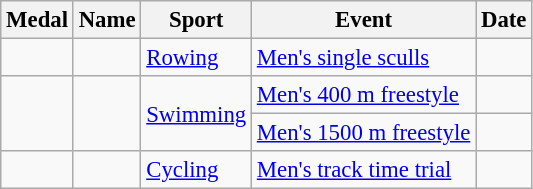<table class="wikitable sortable" style="font-size:95%">
<tr>
<th>Medal</th>
<th>Name</th>
<th>Sport</th>
<th>Event</th>
<th>Date</th>
</tr>
<tr>
<td></td>
<td></td>
<td><a href='#'>Rowing</a></td>
<td><a href='#'>Men's single sculls</a></td>
<td></td>
</tr>
<tr>
<td rowspan=2></td>
<td rowspan=2></td>
<td rowspan=2><a href='#'>Swimming</a></td>
<td><a href='#'>Men's 400 m freestyle</a></td>
<td></td>
</tr>
<tr>
<td><a href='#'>Men's 1500 m freestyle</a></td>
<td></td>
</tr>
<tr>
<td></td>
<td></td>
<td><a href='#'>Cycling</a></td>
<td><a href='#'>Men's track time trial</a></td>
<td></td>
</tr>
</table>
